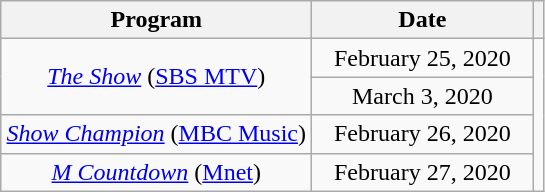<table class="wikitable" style="text-align:center">
<tr>
<th width="200">Program</th>
<th width="140">Date</th>
<th></th>
</tr>
<tr>
<td rowspan="2"><em><a href='#'>The Show</a></em> (<a href='#'>SBS MTV</a>)</td>
<td>February 25, 2020</td>
<td rowspan="4"></td>
</tr>
<tr>
<td>March 3, 2020</td>
</tr>
<tr>
<td><em><a href='#'>Show Champion</a></em> (<a href='#'>MBC Music</a>)</td>
<td>February 26, 2020</td>
</tr>
<tr>
<td><em><a href='#'>M Countdown</a></em> (<a href='#'>Mnet</a>)</td>
<td>February 27, 2020</td>
</tr>
</table>
